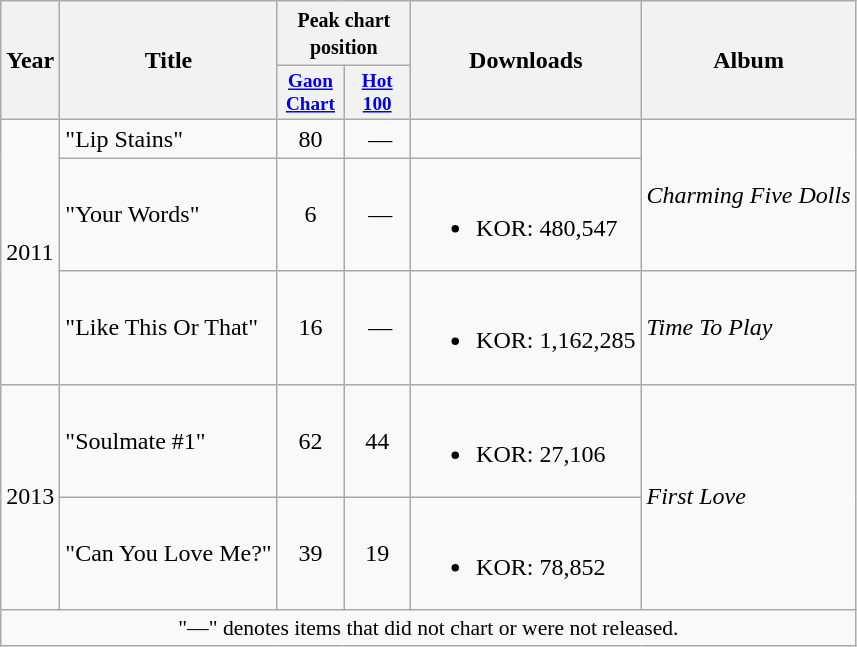<table class="wikitable">
<tr>
<th rowspan="2" style="width:30px;">Year</th>
<th rowspan="2">Title</th>
<th colspan="2"><small>Peak chart position</small></th>
<th rowspan="2">Downloads</th>
<th rowspan="2">Album</th>
</tr>
<tr>
<th style="width:3em;font-size:80%;"><a href='#'>Gaon Chart</a></th>
<th style="width:3em;font-size:80%;"><a href='#'>Hot 100</a></th>
</tr>
<tr>
<td rowspan="3">2011</td>
<td>"Lip Stains"</td>
<td style="text-align:center;">80</td>
<td style="text-align:center;"> —</td>
<td></td>
<td rowspan="2"><em>Charming Five Dolls</em></td>
</tr>
<tr>
<td>"Your Words"</td>
<td style="text-align:center;">6</td>
<td style="text-align:center;"> —</td>
<td><br><ul><li>KOR: 480,547</li></ul></td>
</tr>
<tr>
<td>"Like This Or That"</td>
<td style="text-align:center;">16</td>
<td style="text-align:center;"> —</td>
<td><br><ul><li>KOR: 1,162,285</li></ul></td>
<td><em>Time To Play</em></td>
</tr>
<tr>
<td rowspan="2">2013</td>
<td>"Soulmate #1"</td>
<td style="text-align:center;">62</td>
<td style="text-align:center;">44</td>
<td><br><ul><li>KOR: 27,106</li></ul></td>
<td rowspan="2"><em>First Love</em></td>
</tr>
<tr>
<td>"Can You Love Me?"</td>
<td style="text-align:center;">39</td>
<td style="text-align:center;">19</td>
<td><br><ul><li>KOR: 78,852</li></ul></td>
</tr>
<tr>
<td colspan="6" style="text-align:center; font-size:90%;">"—" denotes items that did not chart or were not released.</td>
</tr>
</table>
